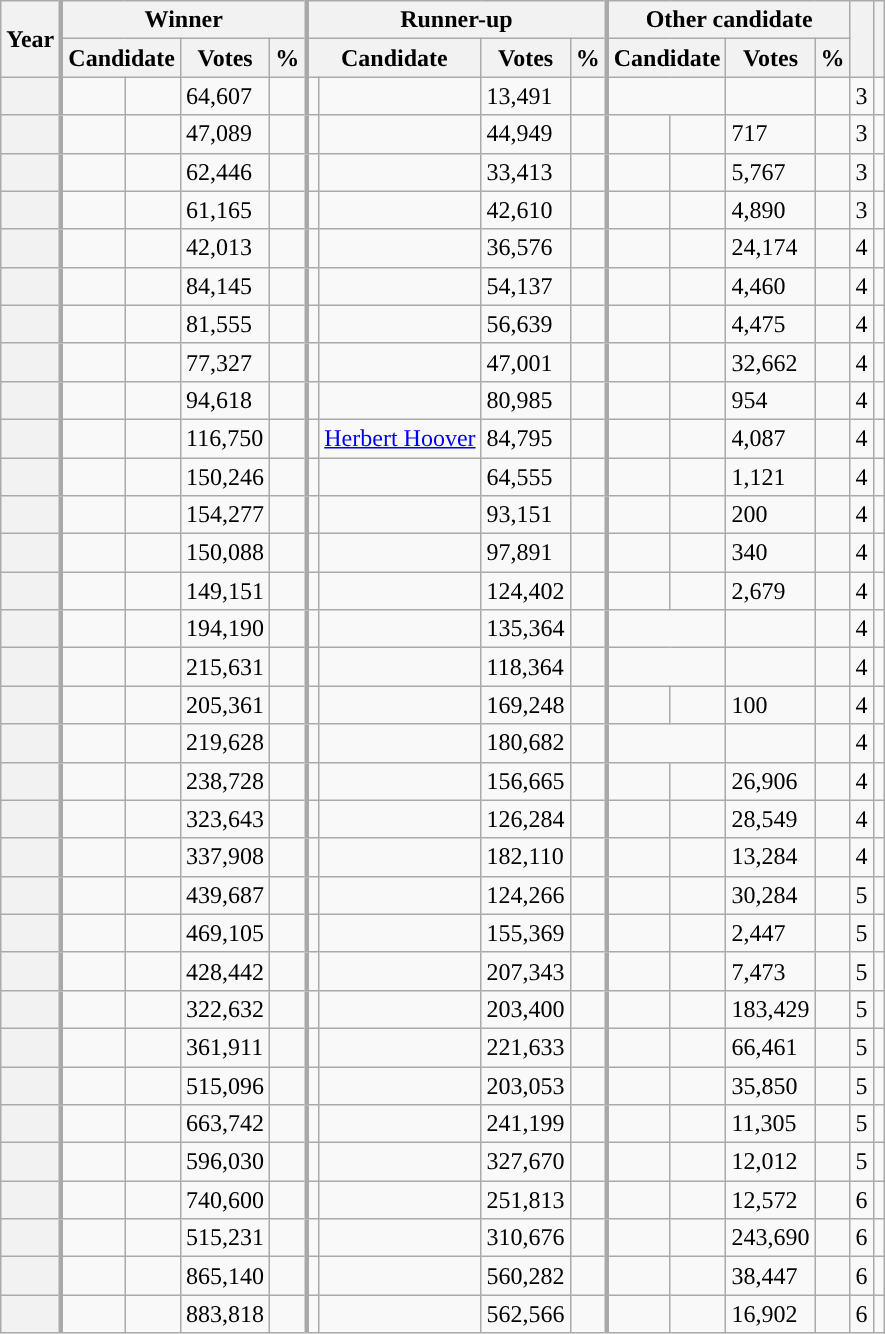<table class="wikitable sortable">
<tr>
<th scope=col rowspan="2">Year</th>
<th scope="col" style="border-left:3px solid darkgray;" colspan="4">Winner</th>
<th scope="col" style="border-left:3px solid darkgray;" colspan="4">Runner-up</th>
<th scope="col" style="border-left:3px solid darkgray;" colspan="4">Other candidate</th>
<th scope="col" rowspan="2"></th>
<th scope="col" class="unsortable" rowspan="2"></th>
</tr>
<tr>
<th scope="col" style="border-left:3px solid darkgray;" colspan="2">Candidate</th>
<th scope="col" data-sort-type="number">Votes</th>
<th scope="col"  data-sort-type="number">%</th>
<th scope="col" style="border-left:3px solid darkgray;" colspan="2">Candidate</th>
<th scope="col"  data-sort-type="number">Votes</th>
<th scope="col"  data-sort-type="number">%</th>
<th scope="col"  scope="col" style="border-left:3px solid darkgray;" colspan="2">Candidate</th>
<th scope="col"  data-sort-type="number">Votes</th>
<th scope="col"  data-sort-type="number">%</th>
</tr>
<tr>
<th scope="row"> </th>
<td style="text-align:left; border-left:3px solid darkgray; background-color:"></td>
<td><strong></strong> </td>
<td>64,607</td>
<td></td>
<td style="text-align:left; border-left:3px solid darkgray; background-color:"></td>
<td>  </td>
<td>13,491</td>
<td></td>
<td colspan="2" style="text-align:left; border-left:3px solid darkgray;"></td>
<td></td>
<td></td>
<td>3</td>
<td></td>
</tr>
<tr>
<th scope="row"> </th>
<td style="text-align:left; border-left:3px solid darkgray; background-color:"></td>
<td><strong></strong>  </td>
<td>47,089</td>
<td></td>
<td style="text-align:left; border-left:3px solid darkgray; background-color:"></td>
<td> </td>
<td>44,949</td>
<td></td>
<td style="text-align:left; border-left:3px solid darkgray; background-color:"></td>
<td> </td>
<td>717</td>
<td></td>
<td>3</td>
<td></td>
</tr>
<tr>
<th scope="row"> </th>
<td style="text-align:left; border-left:3px solid darkgray; background-color:"></td>
<td><strong></strong> </td>
<td>62,446</td>
<td></td>
<td style="text-align:left; border-left:3px solid darkgray; background-color:"></td>
<td> </td>
<td>33,413</td>
<td></td>
<td style="text-align:left; border-left:3px solid darkgray; background-color:"></td>
<td> </td>
<td>5,767</td>
<td></td>
<td>3</td>
<td></td>
</tr>
<tr>
<th scope="row"> </th>
<td style="text-align:left; border-left:3px solid darkgray; background-color:"></td>
<td><strong></strong> </td>
<td>61,165</td>
<td></td>
<td style="text-align:left; border-left:3px solid darkgray; background-color:"></td>
<td> </td>
<td>42,610</td>
<td></td>
<td style="text-align:left; border-left:3px solid darkgray; background-color:"></td>
<td> </td>
<td>4,890</td>
<td></td>
<td>3</td>
<td></td>
</tr>
<tr>
<th scope="row"> </th>
<td style="text-align:left; border-left:3px solid darkgray; background-color:"></td>
<td><strong></strong> </td>
<td>42,013</td>
<td></td>
<td style="text-align:left; border-left:3px solid darkgray; background-color:"></td>
<td> </td>
<td>36,576</td>
<td></td>
<td style="text-align:left; border-left:3px solid darkgray; background-color:"></td>
<td> </td>
<td>24,174</td>
<td></td>
<td>4</td>
<td></td>
</tr>
<tr>
<th scope="row"> </th>
<td style="text-align:left; border-left:3px solid darkgray; background-color:"></td>
<td><strong></strong> </td>
<td>84,145</td>
<td></td>
<td style="text-align:left; border-left:3px solid darkgray; background-color:"></td>
<td> </td>
<td>54,137</td>
<td></td>
<td style="text-align:left; border-left:3px solid darkgray; background-color:"></td>
<td> </td>
<td>4,460</td>
<td></td>
<td>4</td>
<td></td>
</tr>
<tr>
<th scope="row"> </th>
<td style="text-align:left; border-left:3px solid darkgray; background-color:"></td>
<td><strong></strong>  </td>
<td>81,555</td>
<td></td>
<td style="text-align:left; border-left:3px solid darkgray; background-color:"></td>
<td> </td>
<td>56,639</td>
<td></td>
<td style="text-align:left; border-left:3px solid darkgray; background-color:"></td>
<td> </td>
<td>4,475</td>
<td></td>
<td>4</td>
<td></td>
</tr>
<tr>
<th scope="row"> </th>
<td style="text-align:left; border-left:3px solid darkgray; background-color:"></td>
<td><strong></strong>  </td>
<td>77,327</td>
<td></td>
<td style="text-align:left; border-left:3px solid darkgray; background-color:"></td>
<td> </td>
<td>47,001</td>
<td></td>
<td style="text-align:left; border-left:3px solid darkgray; background-color:"></td>
<td> </td>
<td>32,662</td>
<td></td>
<td>4</td>
<td></td>
</tr>
<tr>
<th scope="row"> </th>
<td style="text-align:left; border-left:3px solid darkgray; background-color:"></td>
<td><strong></strong> </td>
<td>94,618</td>
<td></td>
<td style="text-align:left; border-left:3px solid darkgray; background-color:"></td>
<td> </td>
<td>80,985</td>
<td></td>
<td style="text-align:left; border-left:3px solid darkgray; background-color:"></td>
<td> </td>
<td>954</td>
<td></td>
<td>4</td>
<td></td>
</tr>
<tr>
<th scope="row"> </th>
<td style="text-align:left; border-left:3px solid darkgray; background-color:"></td>
<td><strong></strong> </td>
<td>116,750</td>
<td></td>
<td style="text-align:left; border-left:3px solid darkgray; background-color:"></td>
<td><a href='#'>Herbert Hoover</a> </td>
<td>84,795</td>
<td></td>
<td style="text-align:left; border-left:3px solid darkgray; background-color:"></td>
<td> </td>
<td>4,087</td>
<td></td>
<td>4</td>
<td></td>
</tr>
<tr>
<th scope="row"> </th>
<td style="text-align:left; border-left:3px solid darkgray; background-color:"></td>
<td><strong></strong> </td>
<td>150,246</td>
<td></td>
<td style="text-align:left; border-left:3px solid darkgray; background-color:"></td>
<td> </td>
<td>64,555</td>
<td></td>
<td style="text-align:left; border-left:3px solid darkgray; background-color:"></td>
<td> </td>
<td>1,121</td>
<td></td>
<td>4</td>
<td></td>
</tr>
<tr>
<th scope="row"></th>
<td style="text-align:left; border-left:3px solid darkgray; background-color:"></td>
<td><strong></strong> </td>
<td>154,277</td>
<td></td>
<td style="text-align:left; border-left:3px solid darkgray; background-color:"></td>
<td> </td>
<td>93,151</td>
<td></td>
<td style="text-align:left; border-left:3px solid darkgray; background-color:"></td>
<td> </td>
<td>200</td>
<td></td>
<td>4</td>
<td></td>
</tr>
<tr>
<th scope="row"> </th>
<td style="text-align:left; border-left:3px solid darkgray; background-color:"></td>
<td><strong></strong> </td>
<td>150,088</td>
<td></td>
<td style="text-align:left; border-left:3px solid darkgray; background-color:"></td>
<td> </td>
<td>97,891</td>
<td></td>
<td style="text-align:left; border-left:3px solid darkgray; background-color:"></td>
<td> </td>
<td>340</td>
<td></td>
<td>4</td>
<td></td>
</tr>
<tr>
<th scope="row"> </th>
<td style="text-align:left; border-left:3px solid darkgray; background-color:"></td>
<td><strong></strong>  </td>
<td>149,151</td>
<td></td>
<td style="text-align:left; border-left:3px solid darkgray; background-color:"></td>
<td> </td>
<td>124,402</td>
<td></td>
<td style="text-align:left; border-left:3px solid darkgray; background-color:"></td>
<td> </td>
<td>2,679</td>
<td></td>
<td>4</td>
<td></td>
</tr>
<tr>
<th scope="row"> </th>
<td style="text-align:left; border-left:3px solid darkgray; background-color:"></td>
<td><strong></strong>  </td>
<td>194,190</td>
<td></td>
<td style="text-align:left; border-left:3px solid darkgray; background-color:"></td>
<td> </td>
<td>135,364</td>
<td></td>
<td colspan="2" style="text-align:left; border-left:3px solid darkgray;"></td>
<td></td>
<td></td>
<td>4</td>
<td></td>
</tr>
<tr>
<th scope="row"> </th>
<td style="text-align:left; border-left:3px solid darkgray; background-color:"></td>
<td><strong></strong>  </td>
<td>215,631</td>
<td></td>
<td style="text-align:left; border-left:3px solid darkgray; background-color:"></td>
<td> </td>
<td>118,364</td>
<td></td>
<td colspan="2" style="text-align:left; border-left:3px solid darkgray;"></td>
<td></td>
<td></td>
<td>4</td>
<td></td>
</tr>
<tr>
<th scope="row"> </th>
<td style="text-align:left; border-left:3px solid darkgray; background-color:"></td>
<td><strong></strong> </td>
<td>205,361</td>
<td></td>
<td style="text-align:left; border-left:3px solid darkgray; background-color:"></td>
<td>  </td>
<td>169,248</td>
<td></td>
<td style="text-align:left; border-left:3px solid darkgray; background-color:"></td>
<td> </td>
<td>100</td>
<td></td>
<td>4</td>
<td></td>
</tr>
<tr>
<th scope="row"> </th>
<td style="text-align:left; border-left:3px solid darkgray; background-color:"></td>
<td><strong></strong>  </td>
<td>219,628</td>
<td></td>
<td style="text-align:left; border-left:3px solid darkgray; background-color:"></td>
<td> </td>
<td>180,682</td>
<td></td>
<td colspan="2" style="text-align:left; border-left:3px solid darkgray;"></td>
<td></td>
<td></td>
<td>4</td>
<td></td>
</tr>
<tr>
<th scope="row"> </th>
<td style="text-align:left; border-left:3px solid darkgray; background-color:"></td>
<td><strong></strong>  </td>
<td>238,728</td>
<td></td>
<td style="text-align:left; border-left:3px solid darkgray; background-color:"></td>
<td> </td>
<td>156,665</td>
<td></td>
<td style="text-align:left; border-left:3px solid darkgray; background-color:"></td>
<td> </td>
<td>26,906</td>
<td></td>
<td>4</td>
<td></td>
</tr>
<tr>
<th scope="row"> </th>
<td style="text-align:left; border-left:3px solid darkgray; background-color:"></td>
<td><strong></strong>  </td>
<td>323,643</td>
<td></td>
<td style="text-align:left; border-left:3px solid darkgray; background-color:"></td>
<td> </td>
<td>126,284</td>
<td></td>
<td style="text-align:left; border-left:3px solid darkgray; background-color:"></td>
<td> </td>
<td>28,549</td>
<td></td>
<td>4</td>
<td></td>
</tr>
<tr>
<th scope="row"> </th>
<td style="text-align:left; border-left:3px solid darkgray; background-color:"></td>
<td><strong></strong> </td>
<td>337,908</td>
<td></td>
<td style="text-align:left; border-left:3px solid darkgray; background-color:"></td>
<td>  </td>
<td>182,110</td>
<td></td>
<td style="text-align:left; border-left:3px solid darkgray; background:"></td>
<td> </td>
<td>13,284</td>
<td></td>
<td>4</td>
<td></td>
</tr>
<tr>
<th scope="row"> </th>
<td style="text-align:left; border-left:3px solid darkgray; background-color:"></td>
<td><strong></strong>  </td>
<td>439,687</td>
<td></td>
<td style="text-align:left; border-left:3px solid darkgray; background-color:"></td>
<td> </td>
<td>124,266</td>
<td></td>
<td style="text-align:left; border-left:3px solid darkgray; background-color:"></td>
<td> </td>
<td>30,284</td>
<td></td>
<td>5</td>
<td></td>
</tr>
<tr>
<th scope="row"> </th>
<td style="text-align:left; border-left:3px solid darkgray; background-color:"></td>
<td><strong></strong>  </td>
<td>469,105</td>
<td></td>
<td style="text-align:left; border-left:3px solid darkgray; background-color:"></td>
<td> </td>
<td>155,369</td>
<td></td>
<td style="text-align:left; border-left:3px solid darkgray; background-color:"></td>
<td> </td>
<td>2,447</td>
<td></td>
<td>5</td>
<td></td>
</tr>
<tr>
<th scope="row"> </th>
<td style="text-align:left; border-left:3px solid darkgray; background-color:"></td>
<td><strong></strong>  </td>
<td>428,442</td>
<td></td>
<td style="text-align:left; border-left:3px solid darkgray; background-color:"></td>
<td> </td>
<td>207,343</td>
<td></td>
<td style="text-align:left; border-left:3px solid darkgray; background-color:"></td>
<td> </td>
<td>7,473</td>
<td></td>
<td>5</td>
<td></td>
</tr>
<tr>
<th scope="row"> </th>
<td style="text-align:left; border-left:3px solid darkgray; background-color:"></td>
<td><strong></strong> </td>
<td>322,632</td>
<td></td>
<td style="text-align:left; border-left:3px solid darkgray; background-color:"></td>
<td> </td>
<td>203,400</td>
<td></td>
<td style="text-align:left; border-left:3px solid darkgray; background-color:"></td>
<td>  </td>
<td>183,429</td>
<td></td>
<td>5</td>
<td></td>
</tr>
<tr>
<th scope="row"> </th>
<td style="text-align:left; border-left:3px solid darkgray; background-color:"></td>
<td><strong></strong> </td>
<td>361,911</td>
<td></td>
<td style="text-align:left; border-left:3px solid darkgray; background-color:"></td>
<td>  </td>
<td>221,633</td>
<td></td>
<td style="text-align:left; border-left:3px solid darkgray; background-color:"></td>
<td> </td>
<td>66,461</td>
<td></td>
<td>5</td>
<td></td>
</tr>
<tr>
<th scope="row"> </th>
<td style="text-align:left; border-left:3px solid darkgray; background-color:"></td>
<td><strong></strong>  </td>
<td>515,096</td>
<td></td>
<td style="text-align:left; border-left:3px solid darkgray; background-color:"></td>
<td> </td>
<td>203,053</td>
<td></td>
<td style="text-align:left; border-left:3px solid darkgray; background-color:"></td>
<td> </td>
<td>35,850</td>
<td></td>
<td>5</td>
<td></td>
</tr>
<tr>
<th scope="row"> </th>
<td style="text-align:left; border-left:3px solid darkgray; background-color:"></td>
<td><strong></strong> </td>
<td>663,742</td>
<td></td>
<td style="text-align:left; border-left:3px solid darkgray; background-color:"></td>
<td> </td>
<td>241,199</td>
<td></td>
<td style="text-align:left; border-left:3px solid darkgray; background-color:"></td>
<td> </td>
<td>11,305</td>
<td></td>
<td>5</td>
<td></td>
</tr>
<tr>
<th scope="row"> </th>
<td style="text-align:left; border-left:3px solid darkgray; background-color:"></td>
<td><strong></strong> </td>
<td>596,030</td>
<td></td>
<td style="text-align:left; border-left:3px solid darkgray; background-color:"></td>
<td> </td>
<td>327,670</td>
<td></td>
<td style="text-align:left; border-left:3px solid darkgray; background-color:"></td>
<td> </td>
<td>12,012</td>
<td></td>
<td>5</td>
<td></td>
</tr>
<tr>
<th scope="row"> </th>
<td style="text-align:left; border-left:3px solid darkgray; background-color:"></td>
<td><strong></strong> </td>
<td>740,600</td>
<td></td>
<td style="text-align:left; border-left:3px solid darkgray; background-color:"></td>
<td> </td>
<td>251,813</td>
<td></td>
<td style="text-align:left; border-left:3px solid darkgray; background-color:"></td>
<td> </td>
<td>12,572</td>
<td></td>
<td>6</td>
<td></td>
</tr>
<tr>
<th scope="row"> </th>
<td style="text-align:left; border-left:3px solid darkgray; background-color:"></td>
<td><strong></strong> </td>
<td>515,231</td>
<td></td>
<td style="text-align:left; border-left:3px solid darkgray; background-color:"></td>
<td> </td>
<td>310,676</td>
<td></td>
<td style="text-align:left; border-left:3px solid darkgray; background-color:"></td>
<td> </td>
<td>243,690</td>
<td></td>
<td>6</td>
<td></td>
</tr>
<tr>
<th scope="row"> </th>
<td style="text-align:left; border-left:3px solid darkgray; background-color:"></td>
<td><strong></strong> </td>
<td>865,140</td>
<td></td>
<td style="text-align:left; border-left:3px solid darkgray; background-color:"></td>
<td> </td>
<td>560,282</td>
<td></td>
<td style="text-align:left; border-left:3px solid darkgray; background-color:"></td>
<td> </td>
<td>38,447</td>
<td></td>
<td>6</td>
<td></td>
</tr>
<tr>
<th scope="row"> </th>
<td style="text-align:left; border-left:3px solid darkgray; background-color:"></td>
<td><strong></strong> </td>
<td>883,818</td>
<td></td>
<td style="text-align:left; border-left:3px solid darkgray; background-color:"></td>
<td> </td>
<td>562,566</td>
<td></td>
<td style="text-align:left; border-left:3px solid darkgray; background-color:"></td>
<td> </td>
<td>16,902</td>
<td></td>
<td>6</td>
<td></td>
</tr>
</table>
